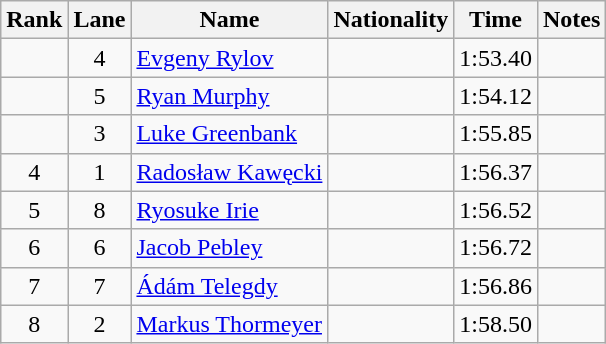<table class="wikitable sortable" style="text-align:center">
<tr>
<th>Rank</th>
<th>Lane</th>
<th>Name</th>
<th>Nationality</th>
<th>Time</th>
<th>Notes</th>
</tr>
<tr>
<td></td>
<td>4</td>
<td align=left><a href='#'>Evgeny Rylov</a></td>
<td align=left></td>
<td>1:53.40</td>
<td></td>
</tr>
<tr>
<td></td>
<td>5</td>
<td align=left><a href='#'>Ryan Murphy</a></td>
<td align=left></td>
<td>1:54.12</td>
<td></td>
</tr>
<tr>
<td></td>
<td>3</td>
<td align=left><a href='#'>Luke Greenbank</a></td>
<td align=left></td>
<td>1:55.85</td>
<td></td>
</tr>
<tr>
<td>4</td>
<td>1</td>
<td align=left><a href='#'>Radosław Kawęcki</a></td>
<td align=left></td>
<td>1:56.37</td>
<td></td>
</tr>
<tr>
<td>5</td>
<td>8</td>
<td align=left><a href='#'>Ryosuke Irie</a></td>
<td align=left></td>
<td>1:56.52</td>
<td></td>
</tr>
<tr>
<td>6</td>
<td>6</td>
<td align=left><a href='#'>Jacob Pebley</a></td>
<td align=left></td>
<td>1:56.72</td>
<td></td>
</tr>
<tr>
<td>7</td>
<td>7</td>
<td align=left><a href='#'>Ádám Telegdy</a></td>
<td align=left></td>
<td>1:56.86</td>
<td></td>
</tr>
<tr>
<td>8</td>
<td>2</td>
<td align=left><a href='#'>Markus Thormeyer</a></td>
<td align=left></td>
<td>1:58.50</td>
<td></td>
</tr>
</table>
